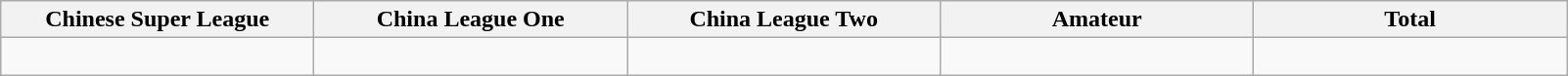<table class="wikitable">
<tr>
<th width="15%">Chinese Super League</th>
<th width="15%">China League One</th>
<th width="15%">China League Two<br></th>
<th width="15%">Amateur</th>
<th width="15%">Total</th>
</tr>
<tr>
<td></td>
<td></td>
<td><br></td>
<td></td>
<td></td>
</tr>
</table>
